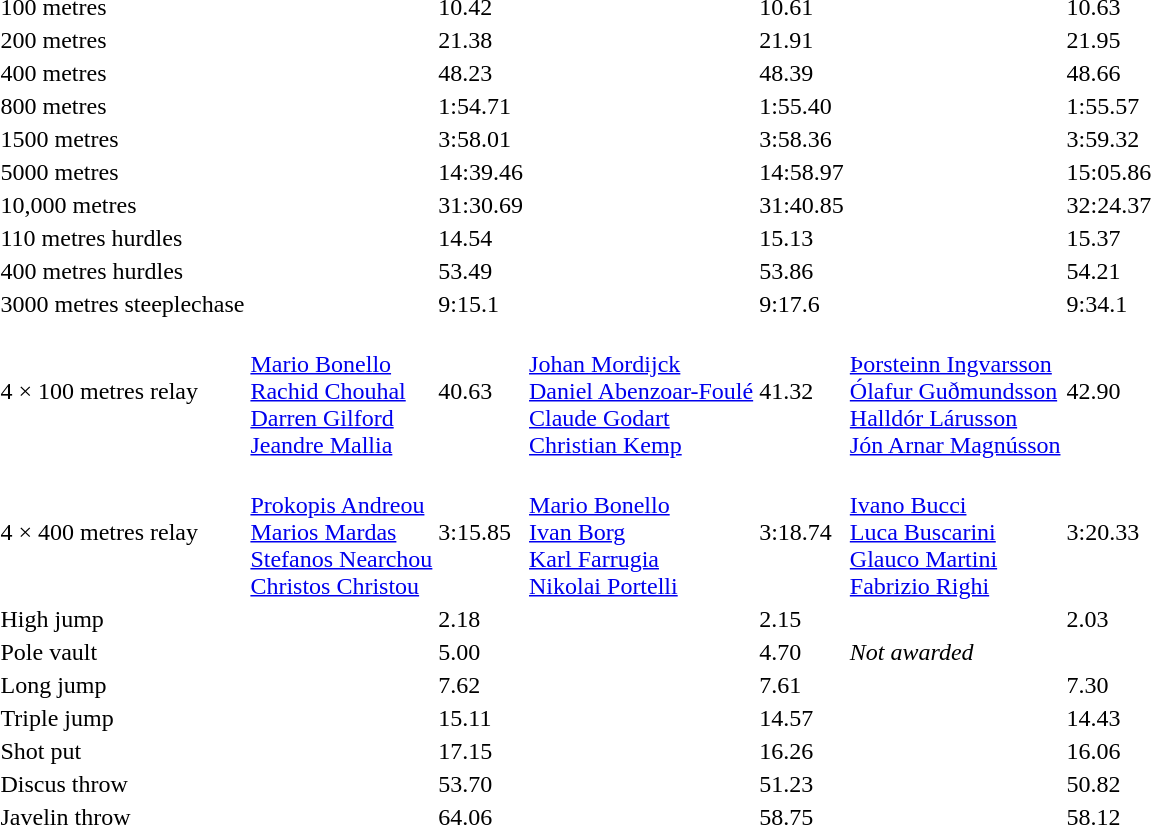<table>
<tr>
<td>100 metres</td>
<td></td>
<td>10.42</td>
<td></td>
<td>10.61</td>
<td></td>
<td>10.63</td>
</tr>
<tr>
<td>200 metres</td>
<td></td>
<td>21.38</td>
<td></td>
<td>21.91</td>
<td></td>
<td>21.95</td>
</tr>
<tr>
<td>400 metres</td>
<td></td>
<td>48.23</td>
<td></td>
<td>48.39</td>
<td></td>
<td>48.66</td>
</tr>
<tr>
<td>800 metres</td>
<td></td>
<td>1:54.71</td>
<td></td>
<td>1:55.40</td>
<td></td>
<td>1:55.57</td>
</tr>
<tr>
<td>1500 metres</td>
<td></td>
<td>3:58.01</td>
<td></td>
<td>3:58.36</td>
<td></td>
<td>3:59.32</td>
</tr>
<tr>
<td>5000 metres</td>
<td></td>
<td>14:39.46</td>
<td></td>
<td>14:58.97</td>
<td></td>
<td>15:05.86</td>
</tr>
<tr>
<td>10,000 metres</td>
<td></td>
<td>31:30.69</td>
<td></td>
<td>31:40.85</td>
<td></td>
<td>32:24.37</td>
</tr>
<tr>
<td>110 metres hurdles</td>
<td></td>
<td>14.54</td>
<td></td>
<td>15.13</td>
<td></td>
<td>15.37</td>
</tr>
<tr>
<td>400 metres hurdles</td>
<td></td>
<td>53.49</td>
<td></td>
<td>53.86</td>
<td></td>
<td>54.21</td>
</tr>
<tr>
<td>3000 metres steeplechase</td>
<td></td>
<td>9:15.1</td>
<td></td>
<td>9:17.6</td>
<td></td>
<td>9:34.1</td>
</tr>
<tr>
<td>4 × 100 metres relay</td>
<td><br><a href='#'>Mario Bonello</a><br><a href='#'>Rachid Chouhal</a><br><a href='#'>Darren Gilford</a><br><a href='#'>Jeandre Mallia</a></td>
<td>40.63</td>
<td><br><a href='#'>Johan Mordijck</a><br><a href='#'>Daniel Abenzoar-Foulé</a><br><a href='#'>Claude Godart</a><br><a href='#'>Christian Kemp</a></td>
<td>41.32</td>
<td><br><a href='#'>Þorsteinn Ingvarsson</a><br><a href='#'>Ólafur Guðmundsson</a><br><a href='#'>Halldór Lárusson</a><br><a href='#'>Jón Arnar Magnússon</a></td>
<td>42.90</td>
</tr>
<tr>
<td>4 × 400 metres relay</td>
<td><br><a href='#'>Prokopis Andreou</a><br><a href='#'>Marios Mardas</a><br><a href='#'>Stefanos Nearchou</a><br><a href='#'>Christos Christou</a></td>
<td>3:15.85</td>
<td><br><a href='#'>Mario Bonello</a><br><a href='#'>Ivan Borg</a><br><a href='#'>Karl Farrugia</a><br><a href='#'>Nikolai Portelli</a></td>
<td>3:18.74</td>
<td><br><a href='#'>Ivano Bucci</a><br><a href='#'>Luca Buscarini</a><br><a href='#'>Glauco Martini</a><br><a href='#'>Fabrizio Righi</a></td>
<td>3:20.33</td>
</tr>
<tr>
<td>High jump</td>
<td></td>
<td>2.18</td>
<td></td>
<td>2.15</td>
<td></td>
<td>2.03</td>
</tr>
<tr>
<td>Pole vault</td>
<td></td>
<td>5.00</td>
<td><br></td>
<td>4.70</td>
<td><em>Not awarded</em></td>
<td></td>
</tr>
<tr>
<td>Long jump</td>
<td></td>
<td>7.62</td>
<td></td>
<td>7.61</td>
<td></td>
<td>7.30</td>
</tr>
<tr>
<td>Triple jump</td>
<td></td>
<td>15.11</td>
<td></td>
<td>14.57</td>
<td></td>
<td>14.43</td>
</tr>
<tr>
<td>Shot put</td>
<td></td>
<td>17.15</td>
<td></td>
<td>16.26</td>
<td></td>
<td>16.06</td>
</tr>
<tr>
<td>Discus throw</td>
<td></td>
<td>53.70</td>
<td></td>
<td>51.23</td>
<td></td>
<td>50.82</td>
</tr>
<tr>
<td>Javelin throw</td>
<td></td>
<td>64.06</td>
<td></td>
<td>58.75</td>
<td></td>
<td>58.12</td>
</tr>
</table>
